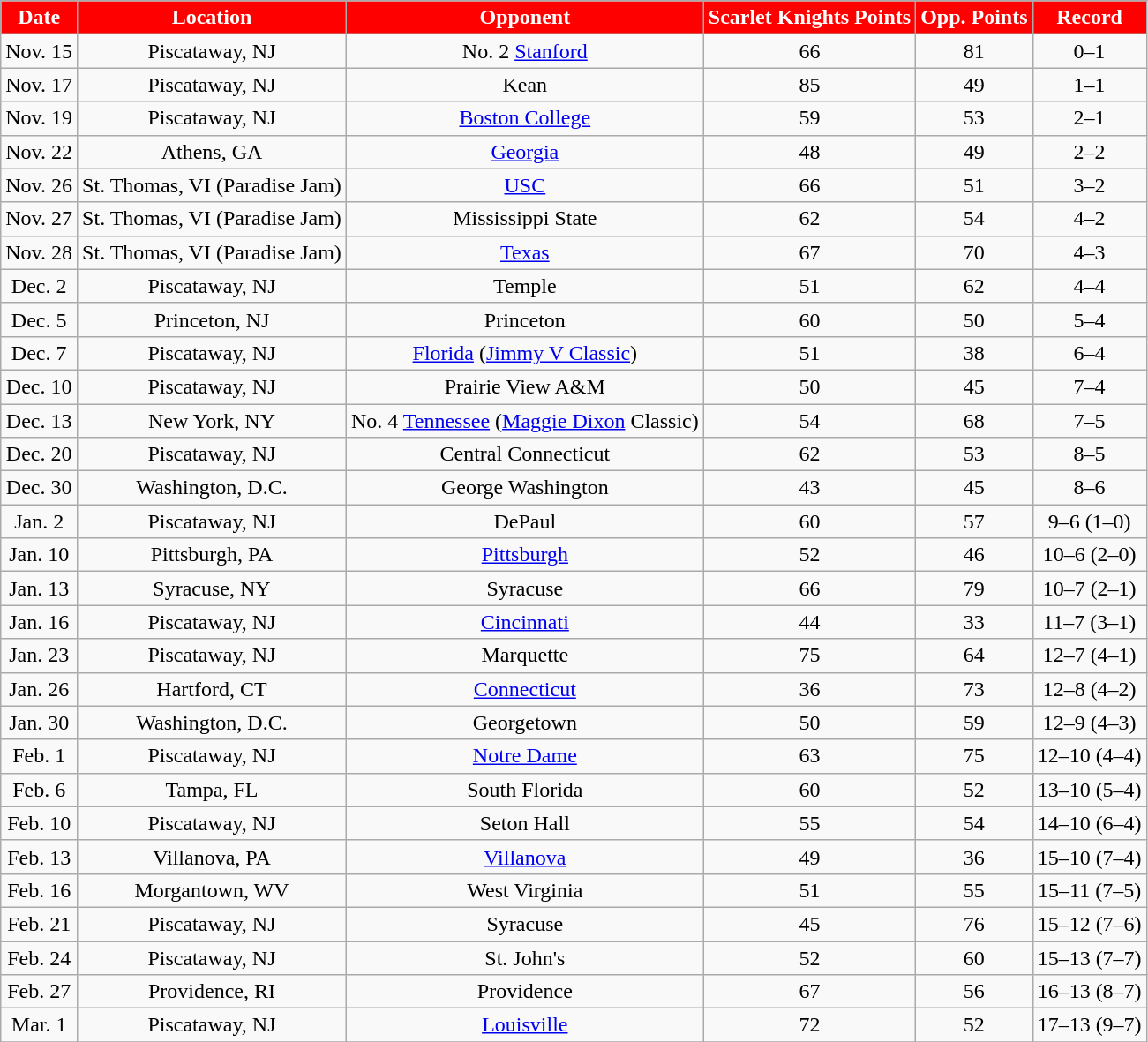<table class="wikitable" style="text-align:center">
<tr>
<th style="background:red;color:#FFFFFF;">Date</th>
<th style="background:red;color:#FFFFFF;">Location</th>
<th style="background:red;color:#FFFFFF;">Opponent</th>
<th style="background:red;color:#FFFFFF;">Scarlet Knights Points</th>
<th style="background:red;color:#FFFFFF;">Opp. Points</th>
<th style="background:red;color:#FFFFFF;">Record</th>
</tr>
<tr>
<td>Nov. 15</td>
<td>Piscataway, NJ</td>
<td>No. 2 <a href='#'>Stanford</a></td>
<td>66</td>
<td>81</td>
<td>0–1</td>
</tr>
<tr>
<td>Nov. 17</td>
<td>Piscataway, NJ</td>
<td>Kean</td>
<td>85</td>
<td>49</td>
<td>1–1</td>
</tr>
<tr>
<td>Nov. 19</td>
<td>Piscataway, NJ</td>
<td><a href='#'>Boston College</a></td>
<td>59</td>
<td>53</td>
<td>2–1</td>
</tr>
<tr>
<td>Nov. 22</td>
<td>Athens, GA</td>
<td><a href='#'>Georgia</a></td>
<td>48</td>
<td>49</td>
<td>2–2</td>
</tr>
<tr>
<td>Nov. 26</td>
<td>St. Thomas, VI (Paradise Jam)</td>
<td><a href='#'>USC</a></td>
<td>66</td>
<td>51</td>
<td>3–2</td>
</tr>
<tr>
<td>Nov. 27</td>
<td>St. Thomas, VI (Paradise Jam)</td>
<td>Mississippi State</td>
<td>62</td>
<td>54</td>
<td>4–2</td>
</tr>
<tr>
<td>Nov. 28</td>
<td>St. Thomas, VI (Paradise Jam)</td>
<td><a href='#'>Texas</a></td>
<td>67</td>
<td>70</td>
<td>4–3</td>
</tr>
<tr>
<td>Dec. 2</td>
<td>Piscataway, NJ</td>
<td>Temple</td>
<td>51</td>
<td>62</td>
<td>4–4</td>
</tr>
<tr>
<td>Dec. 5</td>
<td>Princeton, NJ</td>
<td>Princeton</td>
<td>60</td>
<td>50</td>
<td>5–4</td>
</tr>
<tr>
<td>Dec. 7</td>
<td>Piscataway, NJ</td>
<td><a href='#'>Florida</a> (<a href='#'>Jimmy V Classic</a>)</td>
<td>51</td>
<td>38</td>
<td>6–4</td>
</tr>
<tr>
<td>Dec. 10</td>
<td>Piscataway, NJ</td>
<td>Prairie View A&M</td>
<td>50</td>
<td>45</td>
<td>7–4</td>
</tr>
<tr>
<td>Dec. 13</td>
<td>New York, NY</td>
<td>No. 4 <a href='#'>Tennessee</a> (<a href='#'>Maggie Dixon</a> Classic)</td>
<td>54</td>
<td>68</td>
<td>7–5</td>
</tr>
<tr>
<td>Dec. 20</td>
<td>Piscataway, NJ</td>
<td>Central Connecticut</td>
<td>62</td>
<td>53</td>
<td>8–5</td>
</tr>
<tr>
<td>Dec. 30</td>
<td>Washington, D.C.</td>
<td>George Washington</td>
<td>43</td>
<td>45</td>
<td>8–6</td>
</tr>
<tr>
<td>Jan. 2</td>
<td>Piscataway, NJ</td>
<td>DePaul</td>
<td>60</td>
<td>57</td>
<td>9–6 (1–0)</td>
</tr>
<tr>
<td>Jan. 10</td>
<td>Pittsburgh, PA</td>
<td><a href='#'>Pittsburgh</a></td>
<td>52</td>
<td>46</td>
<td>10–6 (2–0)</td>
</tr>
<tr>
<td>Jan. 13</td>
<td>Syracuse, NY</td>
<td>Syracuse</td>
<td>66</td>
<td>79</td>
<td>10–7 (2–1)</td>
</tr>
<tr>
<td>Jan. 16</td>
<td>Piscataway, NJ</td>
<td><a href='#'>Cincinnati</a></td>
<td>44</td>
<td>33</td>
<td>11–7 (3–1)</td>
</tr>
<tr>
<td>Jan. 23</td>
<td>Piscataway, NJ</td>
<td>Marquette</td>
<td>75</td>
<td>64</td>
<td>12–7 (4–1)</td>
</tr>
<tr>
<td>Jan. 26</td>
<td>Hartford, CT</td>
<td><a href='#'>Connecticut</a></td>
<td>36</td>
<td>73</td>
<td>12–8 (4–2)</td>
</tr>
<tr>
<td>Jan. 30</td>
<td>Washington, D.C.</td>
<td>Georgetown</td>
<td>50</td>
<td>59</td>
<td>12–9 (4–3)</td>
</tr>
<tr>
<td>Feb. 1</td>
<td>Piscataway, NJ</td>
<td><a href='#'>Notre Dame</a></td>
<td>63</td>
<td>75</td>
<td>12–10 (4–4)</td>
</tr>
<tr>
<td>Feb. 6</td>
<td>Tampa, FL</td>
<td>South Florida</td>
<td>60</td>
<td>52</td>
<td>13–10 (5–4)</td>
</tr>
<tr>
<td>Feb. 10</td>
<td>Piscataway, NJ</td>
<td>Seton Hall</td>
<td>55</td>
<td>54</td>
<td>14–10 (6–4)</td>
</tr>
<tr>
<td>Feb. 13</td>
<td>Villanova, PA</td>
<td><a href='#'>Villanova</a></td>
<td>49</td>
<td>36</td>
<td>15–10 (7–4)</td>
</tr>
<tr>
<td>Feb. 16</td>
<td>Morgantown, WV</td>
<td>West Virginia</td>
<td>51</td>
<td>55</td>
<td>15–11 (7–5)</td>
</tr>
<tr>
<td>Feb. 21</td>
<td>Piscataway, NJ</td>
<td>Syracuse</td>
<td>45</td>
<td>76</td>
<td>15–12 (7–6)</td>
</tr>
<tr>
<td>Feb. 24</td>
<td>Piscataway, NJ</td>
<td>St. John's</td>
<td>52</td>
<td>60</td>
<td>15–13 (7–7)</td>
</tr>
<tr>
<td>Feb. 27</td>
<td>Providence, RI</td>
<td>Providence</td>
<td>67</td>
<td>56</td>
<td>16–13 (8–7)</td>
</tr>
<tr>
<td>Mar. 1</td>
<td>Piscataway, NJ</td>
<td><a href='#'>Louisville</a></td>
<td>72</td>
<td>52</td>
<td>17–13 (9–7)</td>
</tr>
<tr>
</tr>
</table>
